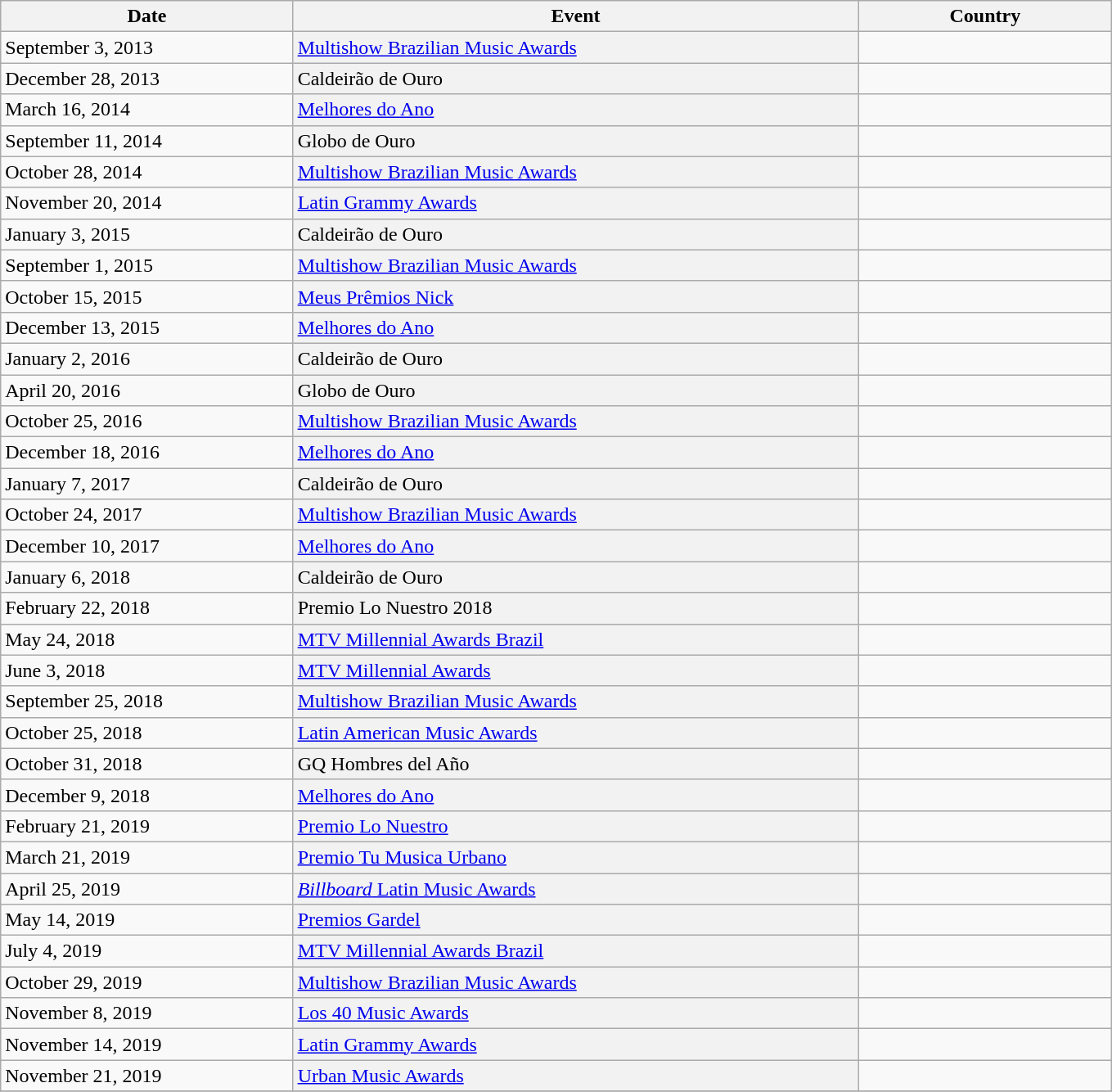<table class="wikitable">
<tr>
<th style="width:15%;">Date</th>
<th style="width:29%;">Event</th>
<th style="width:13%;">Country</th>
</tr>
<tr>
<td>September 3, 2013</td>
<td scope="row" style="background-color: #f2f2f2;"><a href='#'>Multishow Brazilian Music Awards</a></td>
<td></td>
</tr>
<tr>
<td>December 28, 2013</td>
<td scope="row" style="background-color: #f2f2f2;">Caldeirão de Ouro </td>
<td></td>
</tr>
<tr>
<td>March 16, 2014</td>
<td scope="row" style="background-color: #f2f2f2;"><a href='#'>Melhores do Ano</a></td>
<td></td>
</tr>
<tr>
<td>September 11, 2014</td>
<td scope="row" style="background-color: #f2f2f2;">Globo de Ouro </td>
<td></td>
</tr>
<tr>
<td>October 28, 2014</td>
<td scope="row" style="background-color: #f2f2f2;"><a href='#'>Multishow Brazilian Music Awards</a></td>
<td></td>
</tr>
<tr>
<td>November 20, 2014</td>
<td scope="row" style="background-color: #f2f2f2;"><a href='#'>Latin Grammy Awards</a></td>
<td></td>
</tr>
<tr>
<td>January 3, 2015</td>
<td scope="row" style="background-color: #f2f2f2;">Caldeirão de Ouro </td>
<td></td>
</tr>
<tr>
<td>September 1, 2015</td>
<td scope="row" style="background-color: #f2f2f2;"><a href='#'>Multishow Brazilian Music Awards</a></td>
<td></td>
</tr>
<tr>
<td>October 15, 2015</td>
<td scope="row" style="background-color: #f2f2f2;"><a href='#'>Meus Prêmios Nick</a></td>
<td></td>
</tr>
<tr>
<td>December 13, 2015</td>
<td scope="row" style="background-color: #f2f2f2;"><a href='#'>Melhores do Ano</a></td>
<td></td>
</tr>
<tr>
<td>January 2, 2016</td>
<td scope="row" style="background-color: #f2f2f2;">Caldeirão de Ouro </td>
<td></td>
</tr>
<tr>
<td>April 20, 2016</td>
<td scope="row" style="background-color: #f2f2f2;">Globo de Ouro</td>
<td></td>
</tr>
<tr>
<td>October 25, 2016</td>
<td scope="row" style="background-color: #f2f2f2;"><a href='#'>Multishow Brazilian Music Awards</a></td>
<td></td>
</tr>
<tr>
<td>December 18, 2016</td>
<td scope="row" style="background-color: #f2f2f2;"><a href='#'>Melhores do Ano</a></td>
<td></td>
</tr>
<tr>
<td>January 7, 2017</td>
<td scope="row" style="background-color: #f2f2f2;">Caldeirão de Ouro </td>
<td></td>
</tr>
<tr>
<td>October 24, 2017</td>
<td scope="row" style="background-color: #f2f2f2;"><a href='#'>Multishow Brazilian Music Awards</a></td>
<td></td>
</tr>
<tr>
<td>December 10, 2017</td>
<td scope="row" style="background-color: #f2f2f2;"><a href='#'>Melhores do Ano</a></td>
<td></td>
</tr>
<tr>
<td>January 6, 2018</td>
<td scope="row" style="background-color: #f2f2f2;">Caldeirão de Ouro </td>
<td></td>
</tr>
<tr>
<td>February 22, 2018</td>
<td scope="row" style="background-color: #f2f2f2;">Premio Lo Nuestro 2018 </td>
<td></td>
</tr>
<tr>
<td>May 24, 2018</td>
<td scope="row" style="background-color: #f2f2f2;"><a href='#'>MTV Millennial Awards Brazil</a></td>
<td></td>
</tr>
<tr>
<td>June 3, 2018</td>
<td scope="row" style="background-color: #f2f2f2;"><a href='#'>MTV Millennial Awards</a></td>
<td></td>
</tr>
<tr>
<td>September 25, 2018</td>
<td scope="row" style="background-color: #f2f2f2;"><a href='#'>Multishow Brazilian Music Awards</a></td>
<td></td>
</tr>
<tr>
<td>October 25, 2018</td>
<td scope="row" style="background-color: #f2f2f2;"><a href='#'>Latin American Music Awards</a></td>
<td></td>
</tr>
<tr>
<td>October 31, 2018</td>
<td scope="row" style="background-color: #f2f2f2;">GQ Hombres del Año </td>
<td></td>
</tr>
<tr>
<td>December 9, 2018</td>
<td scope="row" style="background-color: #f2f2f2;"><a href='#'>Melhores do Ano</a></td>
<td></td>
</tr>
<tr>
<td>February 21, 2019</td>
<td scope="row" style="background-color: #f2f2f2;"><a href='#'>Premio Lo Nuestro</a></td>
<td></td>
</tr>
<tr>
<td>March 21, 2019</td>
<td scope="row" style="background-color: #f2f2f2;"><a href='#'>Premio Tu Musica Urbano</a></td>
<td></td>
</tr>
<tr>
<td>April 25, 2019</td>
<td scope="row" style="background-color: #f2f2f2;"><a href='#'><em>Billboard</em> Latin Music Awards</a></td>
<td></td>
</tr>
<tr>
<td>May 14, 2019</td>
<td scope="row" style="background-color: #f2f2f2;"><a href='#'>Premios Gardel</a></td>
<td></td>
</tr>
<tr>
<td>July 4, 2019</td>
<td scope="row" style="background-color: #f2f2f2;"><a href='#'>MTV Millennial Awards Brazil</a></td>
<td></td>
</tr>
<tr>
<td>October 29, 2019</td>
<td scope="row" style="background-color: #f2f2f2;"><a href='#'>Multishow Brazilian Music Awards</a></td>
<td></td>
</tr>
<tr>
<td>November 8, 2019</td>
<td scope="row" style="background-color: #f2f2f2;"><a href='#'>Los 40 Music Awards</a></td>
<td></td>
</tr>
<tr>
<td>November 14, 2019</td>
<td scope="row" style="background-color: #f2f2f2;"><a href='#'>Latin Grammy Awards</a></td>
<td></td>
</tr>
<tr>
<td>November 21, 2019</td>
<td scope="row" style="background-color: #f2f2f2;"><a href='#'>Urban Music Awards</a></td>
<td></td>
</tr>
<tr>
</tr>
</table>
